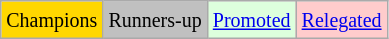<table class="wikitable">
<tr>
<td bgcolor=gold><small>Champions</small></td>
<td bgcolor=silver><small>Runners-up</small></td>
<td bgcolor="#DDFFDD"><small><a href='#'>Promoted</a></small></td>
<td bgcolor="#FFCCCC"><small><a href='#'>Relegated</a></small></td>
</tr>
</table>
